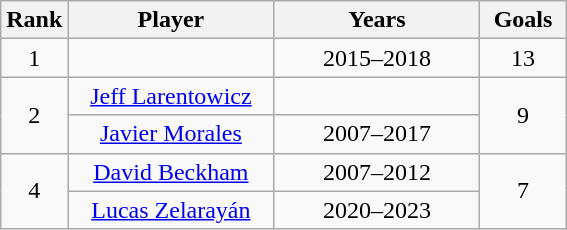<table class="wikitable sortable" style="text-align:center">
<tr>
<th style="width:20px;">Rank</th>
<th style="width:130px;">Player</th>
<th style="width:130px;">Years</th>
<th style="width:50px;">Goals</th>
</tr>
<tr>
<td align=center>1</td>
<td></td>
<td>2015–2018</td>
<td>13</td>
</tr>
<tr>
<td rowspan="2">2</td>
<td> <a href='#'>Jeff Larentowicz</a></td>
<td></td>
<td rowspan="2">9</td>
</tr>
<tr>
<td> <a href='#'>Javier Morales</a></td>
<td>2007–2017</td>
</tr>
<tr>
<td rowspan="2">4</td>
<td> <a href='#'>David Beckham</a></td>
<td>2007–2012</td>
<td rowspan=2>7</td>
</tr>
<tr>
<td> <a href='#'>Lucas Zelarayán</a></td>
<td>2020–2023</td>
</tr>
</table>
